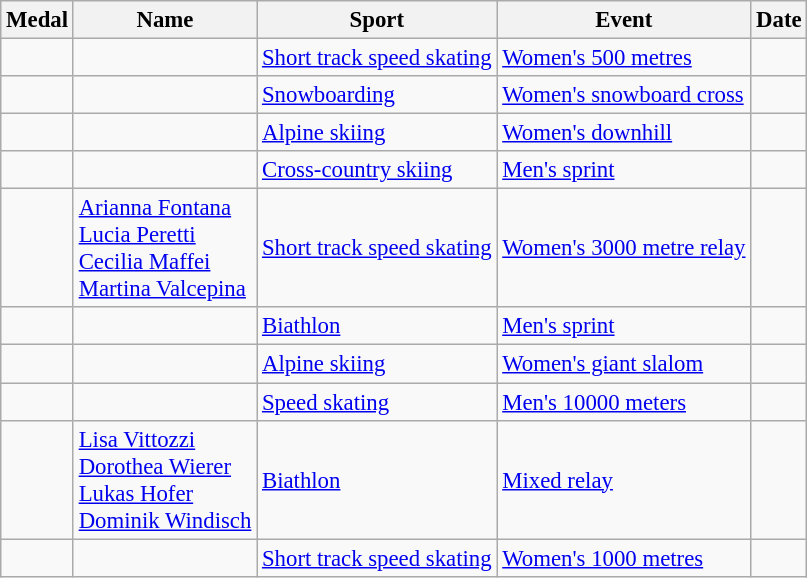<table class="wikitable sortable" style="font-size:95%">
<tr>
<th>Medal</th>
<th>Name</th>
<th>Sport</th>
<th>Event</th>
<th>Date</th>
</tr>
<tr>
<td></td>
<td></td>
<td><a href='#'>Short track speed skating</a></td>
<td><a href='#'>Women's 500 metres</a></td>
<td></td>
</tr>
<tr>
<td></td>
<td></td>
<td><a href='#'>Snowboarding</a></td>
<td><a href='#'>Women's snowboard cross</a></td>
<td></td>
</tr>
<tr>
<td></td>
<td></td>
<td><a href='#'>Alpine skiing</a></td>
<td><a href='#'>Women's downhill</a></td>
<td></td>
</tr>
<tr>
<td></td>
<td></td>
<td><a href='#'>Cross-country skiing</a></td>
<td><a href='#'>Men's sprint</a></td>
<td></td>
</tr>
<tr>
<td></td>
<td><a href='#'>Arianna Fontana</a><br><a href='#'>Lucia Peretti</a><br><a href='#'>Cecilia Maffei</a><br><a href='#'>Martina Valcepina</a></td>
<td><a href='#'>Short track speed skating</a></td>
<td><a href='#'>Women's 3000 metre relay</a></td>
<td></td>
</tr>
<tr>
<td></td>
<td></td>
<td><a href='#'>Biathlon</a></td>
<td><a href='#'>Men's sprint</a></td>
<td></td>
</tr>
<tr>
<td></td>
<td></td>
<td><a href='#'>Alpine skiing</a></td>
<td><a href='#'>Women's giant slalom</a></td>
<td></td>
</tr>
<tr>
<td></td>
<td></td>
<td><a href='#'>Speed skating</a></td>
<td><a href='#'>Men's 10000 meters</a></td>
<td></td>
</tr>
<tr>
<td></td>
<td><a href='#'>Lisa Vittozzi</a><br><a href='#'>Dorothea Wierer</a><br><a href='#'>Lukas Hofer</a><br><a href='#'>Dominik Windisch</a></td>
<td><a href='#'>Biathlon</a></td>
<td><a href='#'>Mixed relay</a></td>
<td></td>
</tr>
<tr>
<td></td>
<td></td>
<td><a href='#'>Short track speed skating</a></td>
<td><a href='#'>Women's 1000 metres</a></td>
<td></td>
</tr>
</table>
